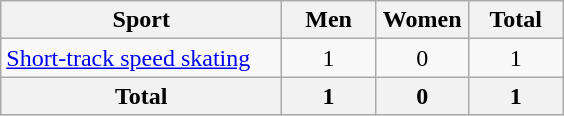<table class="wikitable" style="text-align:center;">
<tr>
<th width=180>Sport</th>
<th width=55>Men</th>
<th width=55>Women</th>
<th width=55>Total</th>
</tr>
<tr>
<td align=left><a href='#'>Short-track speed skating</a></td>
<td>1</td>
<td>0</td>
<td>1</td>
</tr>
<tr>
<th>Total</th>
<th>1</th>
<th>0</th>
<th>1</th>
</tr>
</table>
